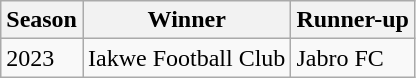<table class="sortable wikitable">
<tr>
<th>Season</th>
<th>Winner</th>
<th>Runner-up</th>
</tr>
<tr>
<td>2023</td>
<td>Iakwe Football Club</td>
<td>Jabro FC</td>
</tr>
</table>
